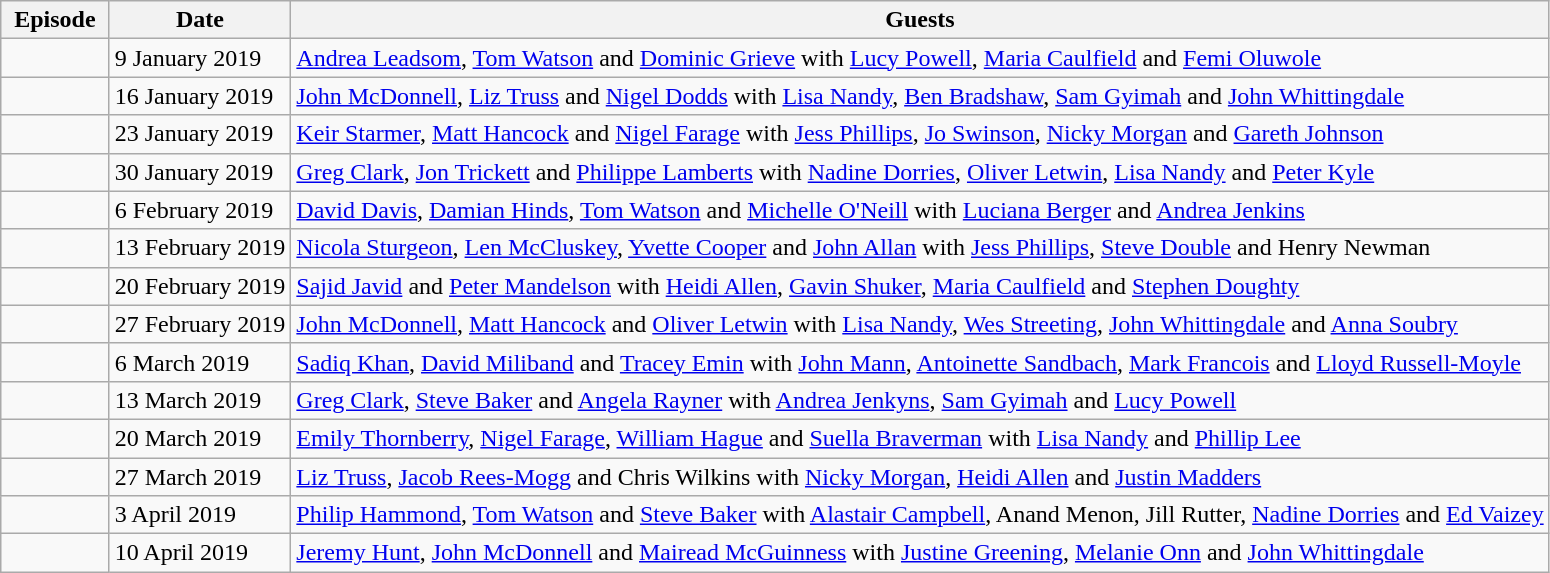<table class="wikitable">
<tr>
<th style="width:7%;">Episode</th>
<th>Date</th>
<th>Guests</th>
</tr>
<tr>
<td></td>
<td>9 January 2019</td>
<td><a href='#'>Andrea Leadsom</a>, <a href='#'>Tom Watson</a> and <a href='#'>Dominic Grieve</a> with <a href='#'>Lucy Powell</a>, <a href='#'>Maria Caulfield</a> and <a href='#'>Femi Oluwole</a></td>
</tr>
<tr>
<td></td>
<td>16 January 2019</td>
<td><a href='#'>John McDonnell</a>, <a href='#'>Liz Truss</a> and <a href='#'>Nigel Dodds</a> with <a href='#'>Lisa Nandy</a>, <a href='#'>Ben Bradshaw</a>, <a href='#'>Sam Gyimah</a> and <a href='#'>John Whittingdale</a></td>
</tr>
<tr>
<td></td>
<td>23 January 2019</td>
<td><a href='#'>Keir Starmer</a>, <a href='#'>Matt Hancock</a> and <a href='#'>Nigel Farage</a> with <a href='#'>Jess Phillips</a>, <a href='#'>Jo Swinson</a>, <a href='#'>Nicky Morgan</a> and <a href='#'>Gareth Johnson</a></td>
</tr>
<tr>
<td></td>
<td>30 January 2019</td>
<td><a href='#'>Greg Clark</a>, <a href='#'>Jon Trickett</a> and <a href='#'>Philippe Lamberts</a> with <a href='#'>Nadine Dorries</a>, <a href='#'>Oliver Letwin</a>, <a href='#'>Lisa Nandy</a> and <a href='#'>Peter Kyle</a></td>
</tr>
<tr>
<td></td>
<td>6 February 2019</td>
<td><a href='#'>David Davis</a>, <a href='#'>Damian Hinds</a>, <a href='#'>Tom Watson</a> and <a href='#'>Michelle O'Neill</a> with <a href='#'>Luciana Berger</a> and <a href='#'>Andrea Jenkins</a></td>
</tr>
<tr>
<td></td>
<td>13 February 2019</td>
<td><a href='#'>Nicola Sturgeon</a>, <a href='#'>Len McCluskey</a>, <a href='#'>Yvette Cooper</a> and <a href='#'>John Allan</a> with <a href='#'>Jess Phillips</a>, <a href='#'>Steve Double</a> and Henry Newman</td>
</tr>
<tr>
<td></td>
<td>20 February 2019</td>
<td><a href='#'>Sajid Javid</a> and <a href='#'>Peter Mandelson</a> with <a href='#'>Heidi Allen</a>, <a href='#'>Gavin Shuker</a>, <a href='#'>Maria Caulfield</a> and <a href='#'>Stephen Doughty</a></td>
</tr>
<tr>
<td></td>
<td>27 February 2019</td>
<td><a href='#'>John McDonnell</a>, <a href='#'>Matt Hancock</a> and <a href='#'>Oliver Letwin</a> with <a href='#'>Lisa Nandy</a>, <a href='#'>Wes Streeting</a>, <a href='#'>John Whittingdale</a> and <a href='#'>Anna Soubry</a></td>
</tr>
<tr>
<td></td>
<td>6 March 2019</td>
<td><a href='#'>Sadiq Khan</a>, <a href='#'>David Miliband</a> and <a href='#'>Tracey Emin</a> with <a href='#'>John Mann</a>, <a href='#'>Antoinette Sandbach</a>, <a href='#'>Mark Francois</a> and <a href='#'>Lloyd Russell-Moyle</a></td>
</tr>
<tr>
<td></td>
<td>13 March 2019</td>
<td><a href='#'>Greg Clark</a>, <a href='#'>Steve Baker</a> and <a href='#'>Angela Rayner</a> with <a href='#'>Andrea Jenkyns</a>, <a href='#'>Sam Gyimah</a> and <a href='#'>Lucy Powell</a></td>
</tr>
<tr>
<td></td>
<td>20 March 2019</td>
<td><a href='#'>Emily Thornberry</a>, <a href='#'>Nigel Farage</a>, <a href='#'>William Hague</a> and <a href='#'>Suella Braverman</a> with <a href='#'>Lisa Nandy</a> and <a href='#'>Phillip Lee</a></td>
</tr>
<tr>
<td></td>
<td>27 March 2019</td>
<td><a href='#'>Liz Truss</a>, <a href='#'>Jacob Rees-Mogg</a> and Chris Wilkins with <a href='#'>Nicky Morgan</a>, <a href='#'>Heidi Allen</a> and <a href='#'>Justin Madders</a></td>
</tr>
<tr>
<td></td>
<td>3 April 2019</td>
<td><a href='#'>Philip Hammond</a>, <a href='#'>Tom Watson</a> and <a href='#'>Steve Baker</a> with <a href='#'>Alastair Campbell</a>, Anand Menon, Jill Rutter, <a href='#'>Nadine Dorries</a> and <a href='#'>Ed Vaizey</a></td>
</tr>
<tr>
<td></td>
<td>10 April 2019</td>
<td><a href='#'>Jeremy Hunt</a>, <a href='#'>John McDonnell</a> and <a href='#'>Mairead McGuinness</a> with <a href='#'>Justine Greening</a>, <a href='#'>Melanie Onn</a> and <a href='#'>John Whittingdale</a></td>
</tr>
</table>
